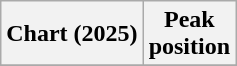<table class="wikitable sortable plainrowheaders" style="text-align:center">
<tr>
<th scope="col">Chart (2025)</th>
<th scope="col">Peak<br>position</th>
</tr>
<tr>
</tr>
</table>
